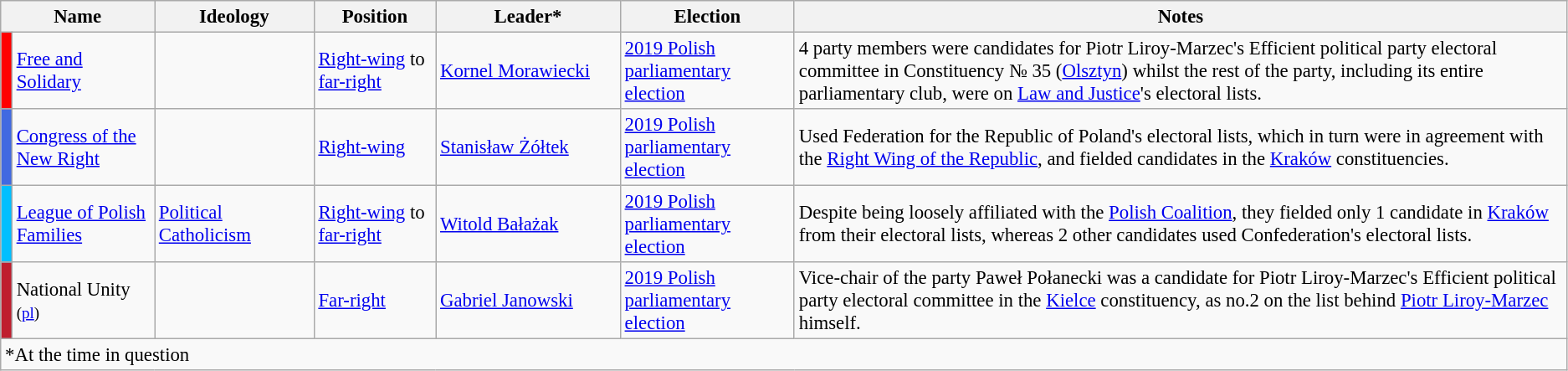<table class="wikitable" style="font-size:95%;">
<tr>
<th style="width:200px" colspan="2">Name</th>
<th style="width:120px">Ideology</th>
<th style="width:90px">Position</th>
<th style="width:140px">Leader*</th>
<th>Election</th>
<th>Notes</th>
</tr>
<tr>
<td style="width:2px; background:#FF0000;"></td>
<td><a href='#'>Free and Solidary</a></td>
<td></td>
<td><a href='#'>Right-wing</a> to <a href='#'>far-right</a></td>
<td><a href='#'>Kornel Morawiecki</a></td>
<td><a href='#'>2019 Polish parliamentary election</a></td>
<td>4 party members were candidates for Piotr Liroy-Marzec's Efficient political party electoral committee in Constituency № 35 (<a href='#'>Olsztyn</a>) whilst the rest of the party, including its entire parliamentary club, were on <a href='#'>Law and Justice</a>'s electoral lists.</td>
</tr>
<tr>
<td style="width:2px; background:#4169E1;"></td>
<td><a href='#'>Congress of the New Right</a></td>
<td></td>
<td><a href='#'>Right-wing</a></td>
<td><a href='#'>Stanisław Żółtek</a></td>
<td><a href='#'>2019 Polish parliamentary election</a></td>
<td>Used Federation for the Republic of Poland's electoral lists, which in turn were in agreement with the <a href='#'>Right Wing of the Republic</a>, and fielded candidates in the <a href='#'>Kraków</a> constituencies.</td>
</tr>
<tr>
<td style="width:2px; background:#00BFFF;"></td>
<td><a href='#'>League of Polish Families</a></td>
<td><a href='#'>Political Catholicism</a></td>
<td><a href='#'>Right-wing</a> to <a href='#'>far-right</a></td>
<td><a href='#'>Witold Bałażak</a></td>
<td><a href='#'>2019 Polish parliamentary election</a></td>
<td>Despite being loosely affiliated with the <a href='#'>Polish Coalition</a>, they fielded only 1 candidate in <a href='#'>Kraków</a> from their electoral lists, whereas 2 other candidates used Confederation's electoral lists.</td>
</tr>
<tr>
<td style="width:2px; background:#BF1E2E;"></td>
<td>National Unity <br> <small>(<a href='#'>pl</a>)</small></td>
<td></td>
<td><a href='#'>Far-right</a></td>
<td><a href='#'>Gabriel Janowski</a></td>
<td><a href='#'>2019 Polish parliamentary election</a></td>
<td>Vice-chair of the party Paweł Połanecki was a candidate for Piotr Liroy-Marzec's Efficient political party electoral committee in the <a href='#'>Kielce</a> constituency, as no.2 on the list behind <a href='#'>Piotr Liroy-Marzec</a> himself.</td>
</tr>
<tr>
<td colspan="7">*At the time in question</td>
</tr>
</table>
